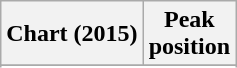<table class="wikitable sortable plainrowheaders" style="text-align:center">
<tr>
<th>Chart (2015)</th>
<th>Peak<br>position</th>
</tr>
<tr>
</tr>
<tr>
</tr>
<tr>
</tr>
<tr>
</tr>
</table>
